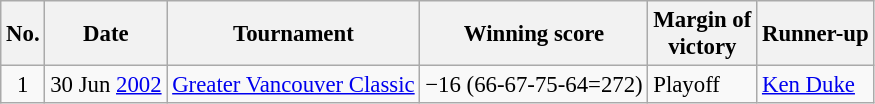<table class="wikitable" style="font-size:95%;">
<tr>
<th>No.</th>
<th>Date</th>
<th>Tournament</th>
<th>Winning score</th>
<th>Margin of<br>victory</th>
<th>Runner-up</th>
</tr>
<tr>
<td align=center>1</td>
<td align=right>30 Jun <a href='#'>2002</a></td>
<td><a href='#'>Greater Vancouver Classic</a></td>
<td>−16 (66-67-75-64=272)</td>
<td>Playoff</td>
<td> <a href='#'>Ken Duke</a></td>
</tr>
</table>
